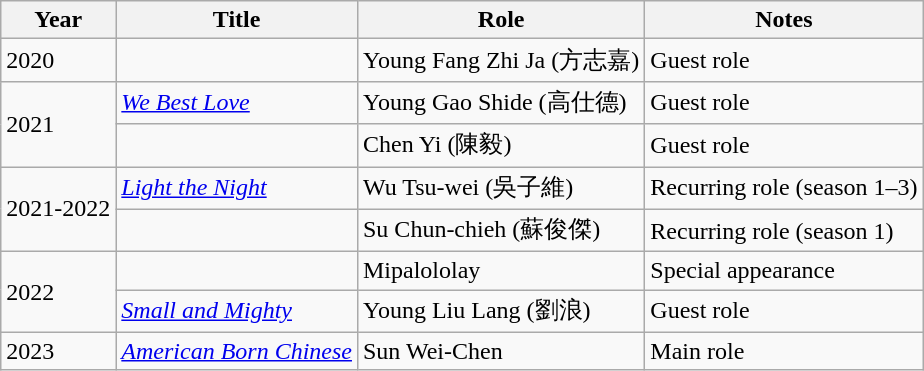<table class="wikitable">
<tr>
<th>Year</th>
<th>Title</th>
<th>Role</th>
<th>Notes</th>
</tr>
<tr>
<td>2020</td>
<td><em></em></td>
<td>Young Fang Zhi Ja (方志嘉)</td>
<td>Guest role</td>
</tr>
<tr>
<td rowspan="2">2021</td>
<td><em><a href='#'>We Best Love</a></em></td>
<td>Young Gao Shide (高仕德)</td>
<td>Guest role</td>
</tr>
<tr>
<td><em></em></td>
<td>Chen Yi (陳毅)</td>
<td>Guest role</td>
</tr>
<tr>
<td rowspan="2">2021-2022</td>
<td><em><a href='#'>Light the Night</a></em></td>
<td>Wu Tsu-wei (吳子維)</td>
<td>Recurring role (season 1–3)</td>
</tr>
<tr>
<td><em></em></td>
<td>Su Chun-chieh (蘇俊傑)</td>
<td>Recurring role (season 1)</td>
</tr>
<tr>
<td rowspan="2">2022</td>
<td><em></em></td>
<td>Mipalololay</td>
<td>Special appearance</td>
</tr>
<tr>
<td><em><a href='#'>Small and Mighty</a></em></td>
<td>Young Liu Lang (劉浪)</td>
<td>Guest role</td>
</tr>
<tr>
<td>2023</td>
<td><em><a href='#'>American Born Chinese</a></em></td>
<td>Sun Wei-Chen</td>
<td>Main role</td>
</tr>
</table>
